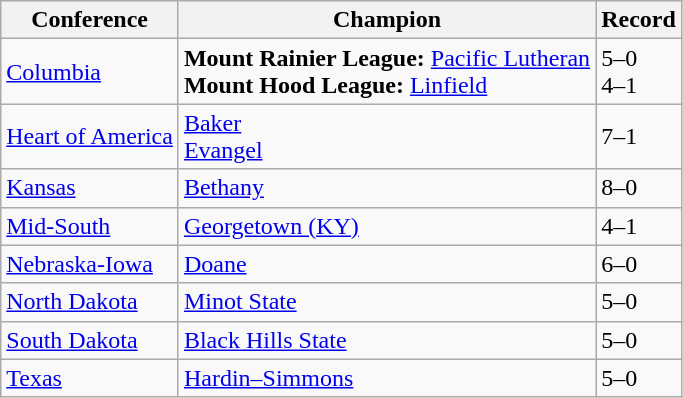<table class="wikitable">
<tr>
<th>Conference</th>
<th>Champion</th>
<th>Record</th>
</tr>
<tr>
<td><a href='#'>Columbia</a></td>
<td><strong>Mount Rainier League:</strong> <a href='#'>Pacific Lutheran</a><br><strong>Mount Hood League:</strong> <a href='#'>Linfield</a></td>
<td>5–0<br>4–1</td>
</tr>
<tr>
<td><a href='#'>Heart of America</a></td>
<td><a href='#'>Baker</a><br><a href='#'>Evangel</a></td>
<td>7–1</td>
</tr>
<tr>
<td><a href='#'>Kansas</a></td>
<td><a href='#'>Bethany</a></td>
<td>8–0</td>
</tr>
<tr>
<td><a href='#'>Mid-South</a></td>
<td><a href='#'>Georgetown (KY)</a></td>
<td>4–1</td>
</tr>
<tr>
<td><a href='#'>Nebraska-Iowa</a></td>
<td><a href='#'>Doane</a></td>
<td>6–0</td>
</tr>
<tr>
<td><a href='#'>North Dakota</a></td>
<td><a href='#'>Minot State</a></td>
<td>5–0</td>
</tr>
<tr>
<td><a href='#'>South Dakota</a></td>
<td><a href='#'>Black Hills State</a></td>
<td>5–0</td>
</tr>
<tr>
<td><a href='#'>Texas</a></td>
<td><a href='#'>Hardin–Simmons</a></td>
<td>5–0</td>
</tr>
</table>
